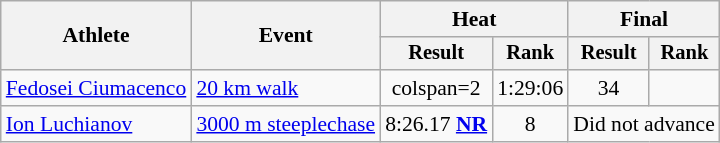<table class="wikitable" style="font-size:90%">
<tr>
<th rowspan="2">Athlete</th>
<th rowspan="2">Event</th>
<th colspan="2">Heat</th>
<th colspan="2">Final</th>
</tr>
<tr style="font-size:95%">
<th>Result</th>
<th>Rank</th>
<th>Result</th>
<th>Rank</th>
</tr>
<tr align=center>
<td align=left><a href='#'>Fedosei Ciumacenco</a></td>
<td align=left><a href='#'>20 km walk</a></td>
<td>colspan=2 </td>
<td>1:29:06</td>
<td>34</td>
</tr>
<tr align=center>
<td align=left><a href='#'>Ion Luchianov</a></td>
<td align=left><a href='#'>3000 m steeplechase</a></td>
<td>8:26.17 <strong><a href='#'>NR</a></strong></td>
<td>8</td>
<td colspan=2>Did not advance</td>
</tr>
</table>
